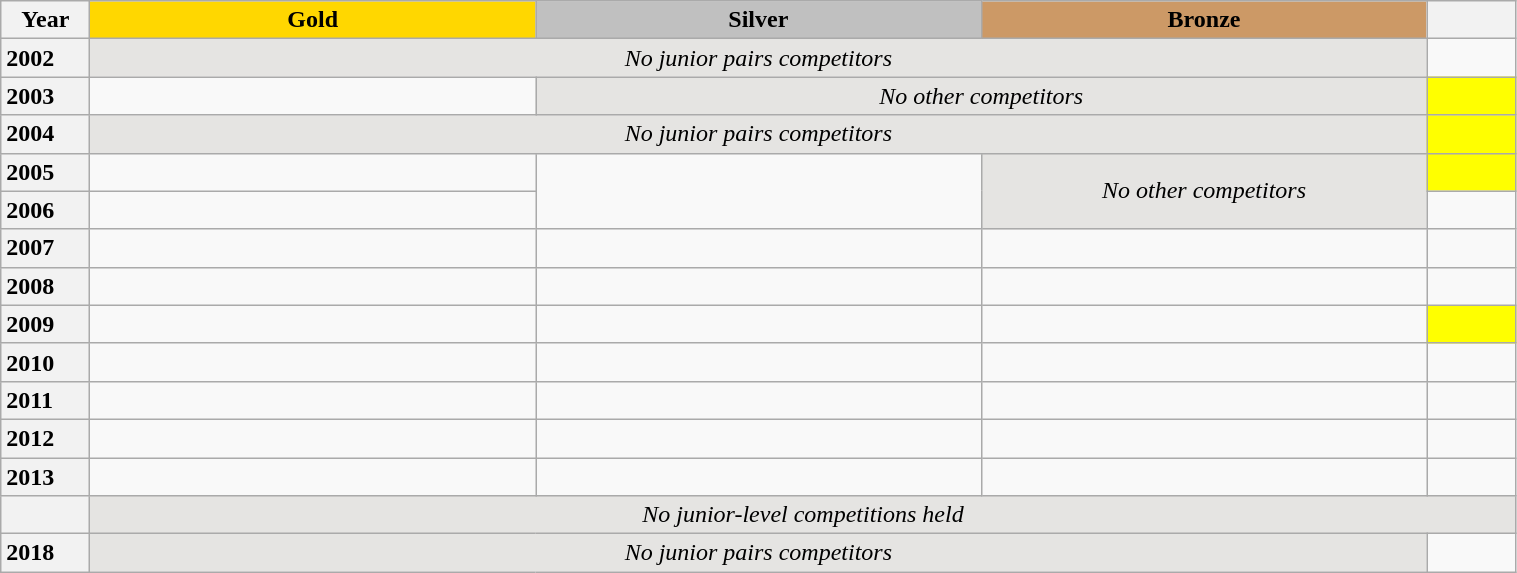<table class="wikitable unsortable" style="text-align:left; width:80%">
<tr>
<th scope="col" style="text-align:center; width:5%">Year</th>
<th scope="col" style="text-align:center; width:25%; background:gold">Gold</th>
<th scope="col" style="text-align:center; width:25%; background:silver">Silver</th>
<th scope="col" style="text-align:center; width:25%; background:#c96">Bronze</th>
<th scope="col" style="text-align:center; width:5%"></th>
</tr>
<tr>
<th scope="row" style="text-align:left">2002</th>
<td colspan="3" align="center" bgcolor="e5e4e2"><em>No junior pairs competitors</em></td>
<td></td>
</tr>
<tr>
<th scope="row" style="text-align:left">2003</th>
<td></td>
<td colspan=2 align="center" bgcolor="e5e4e2"><em>No other competitors</em></td>
<td bgcolor="yellow"></td>
</tr>
<tr>
<th scope="row" style="text-align:left">2004</th>
<td colspan="3" align="center" bgcolor="e5e4e2"><em>No junior pairs competitors</em></td>
<td bgcolor="yellow"></td>
</tr>
<tr>
<th scope="row" style="text-align:left">2005</th>
<td></td>
<td rowspan="2"></td>
<td rowspan="2" align="center" bgcolor="e5e4e2"><em>No other competitors</em></td>
<td bgcolor="yellow"></td>
</tr>
<tr>
<th scope="row" style="text-align:left">2006</th>
<td></td>
<td></td>
</tr>
<tr>
<th scope="row" style="text-align:left">2007</th>
<td></td>
<td></td>
<td></td>
<td></td>
</tr>
<tr>
<th scope="row" style="text-align:left">2008</th>
<td></td>
<td></td>
<td></td>
<td></td>
</tr>
<tr>
<th scope="row" style="text-align:left">2009</th>
<td></td>
<td></td>
<td></td>
<td bgcolor="yellow"></td>
</tr>
<tr>
<th scope="row" style="text-align:left">2010</th>
<td></td>
<td></td>
<td></td>
<td></td>
</tr>
<tr>
<th scope="row" style="text-align:left">2011</th>
<td></td>
<td></td>
<td></td>
<td></td>
</tr>
<tr>
<th scope="row" style="text-align:left">2012</th>
<td></td>
<td></td>
<td></td>
<td></td>
</tr>
<tr>
<th scope="row" style="text-align:left">2013</th>
<td></td>
<td></td>
<td></td>
<td></td>
</tr>
<tr>
<th scope="row" style="text-align:left"></th>
<td colspan="4" align="center" bgcolor="e5e4e2"><em>No junior-level competitions held</em></td>
</tr>
<tr>
<th scope="row" style="text-align:left">2018</th>
<td colspan="3" align="center" bgcolor="e5e4e2"><em>No junior pairs competitors</em></td>
<td></td>
</tr>
</table>
